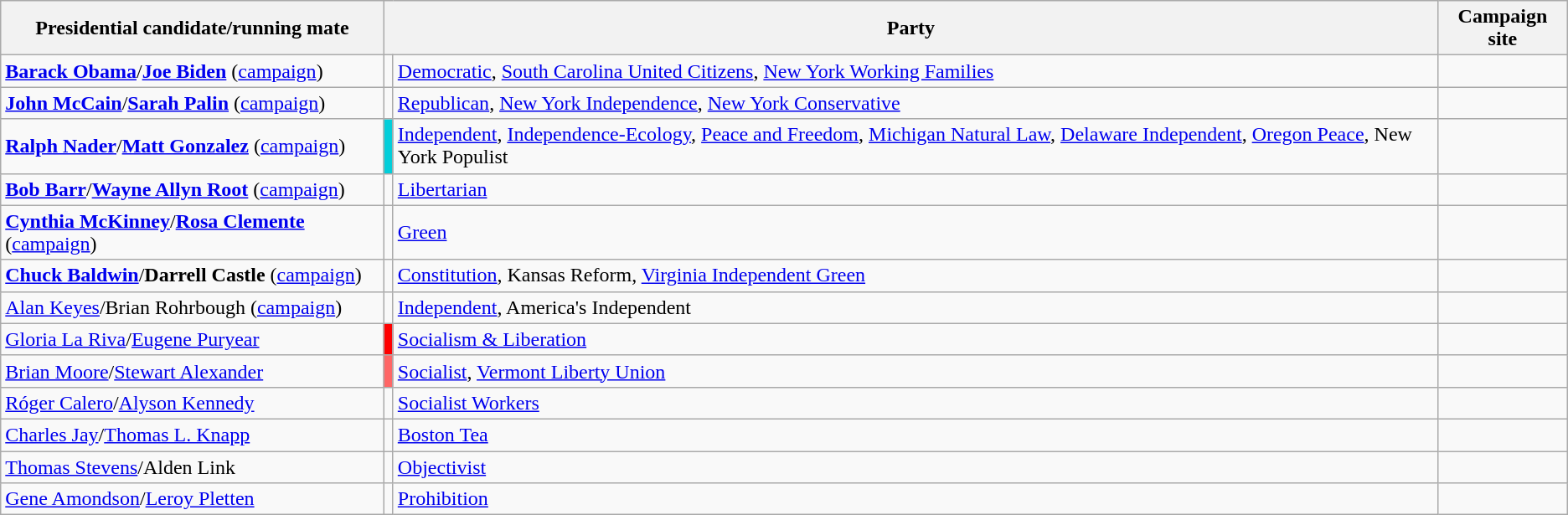<table class="wikitable sortable">
<tr>
<th>Presidential candidate/running mate</th>
<th colspan=2>Party</th>
<th>Campaign site</th>
</tr>
<tr>
<td><strong><a href='#'>Barack Obama</a></strong>/<strong><a href='#'>Joe Biden</a></strong> (<a href='#'>campaign</a>)</td>
<td></td>
<td><a href='#'>Democratic</a>, <a href='#'>South Carolina United Citizens</a>, <a href='#'>New York Working Families</a></td>
<td></td>
</tr>
<tr>
<td><strong><a href='#'>John McCain</a></strong>/<strong><a href='#'>Sarah Palin</a></strong> (<a href='#'>campaign</a>)</td>
<td></td>
<td><a href='#'>Republican</a>, <a href='#'>New York Independence</a>, <a href='#'>New York Conservative</a></td>
<td></td>
</tr>
<tr>
<td><strong><a href='#'>Ralph Nader</a></strong>/<strong><a href='#'>Matt Gonzalez</a></strong> (<a href='#'>campaign</a>)</td>
<td style="background:#02CEDA"></td>
<td><a href='#'>Independent</a>, <a href='#'>Independence-Ecology</a>, <a href='#'>Peace and Freedom</a>, <a href='#'>Michigan Natural Law</a>, <a href='#'>Delaware Independent</a>, <a href='#'>Oregon Peace</a>, New York Populist</td>
<td></td>
</tr>
<tr>
<td><strong><a href='#'>Bob Barr</a></strong>/<strong><a href='#'>Wayne Allyn Root</a></strong> (<a href='#'>campaign</a>)</td>
<td></td>
<td><a href='#'>Libertarian</a></td>
<td></td>
</tr>
<tr>
<td><strong><a href='#'>Cynthia McKinney</a></strong>/<strong><a href='#'>Rosa Clemente</a></strong> (<a href='#'>campaign</a>)</td>
<td></td>
<td><a href='#'>Green</a></td>
<td></td>
</tr>
<tr>
<td><strong><a href='#'>Chuck Baldwin</a></strong>/<strong>Darrell Castle</strong> (<a href='#'>campaign</a>)</td>
<td></td>
<td><a href='#'>Constitution</a>, Kansas Reform, <a href='#'>Virginia Independent Green</a></td>
<td></td>
</tr>
<tr>
<td><a href='#'>Alan Keyes</a>/Brian Rohrbough (<a href='#'>campaign</a>)</td>
<td></td>
<td><a href='#'>Independent</a>, America's Independent</td>
<td></td>
</tr>
<tr>
<td><a href='#'>Gloria La Riva</a>/<a href='#'>Eugene Puryear</a></td>
<td style="background:#f00;"></td>
<td><a href='#'>Socialism & Liberation</a></td>
<td></td>
</tr>
<tr>
<td><a href='#'>Brian Moore</a>/<a href='#'>Stewart Alexander</a></td>
<td style="background:#f66;"></td>
<td><a href='#'>Socialist</a>, <a href='#'>Vermont Liberty Union</a></td>
<td></td>
</tr>
<tr>
<td><a href='#'>Róger Calero</a>/<a href='#'>Alyson Kennedy</a></td>
<td></td>
<td><a href='#'>Socialist Workers</a></td>
<td></td>
</tr>
<tr>
<td><a href='#'>Charles Jay</a>/<a href='#'>Thomas L. Knapp</a></td>
<td></td>
<td><a href='#'>Boston Tea</a></td>
<td></td>
</tr>
<tr>
<td><a href='#'>Thomas Stevens</a>/Alden Link</td>
<td></td>
<td><a href='#'>Objectivist</a></td>
<td></td>
</tr>
<tr>
<td><a href='#'>Gene Amondson</a>/<a href='#'>Leroy Pletten</a></td>
<td></td>
<td><a href='#'>Prohibition</a></td>
<td></td>
</tr>
</table>
